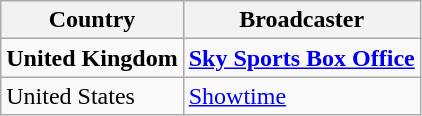<table class="wikitable">
<tr>
<th align=center>Country</th>
<th align=center>Broadcaster</th>
</tr>
<tr>
<td><strong>United Kingdom</strong></td>
<td><strong><a href='#'>Sky Sports Box Office</a></strong></td>
</tr>
<tr>
<td>United States</td>
<td><a href='#'>Showtime</a></td>
</tr>
</table>
